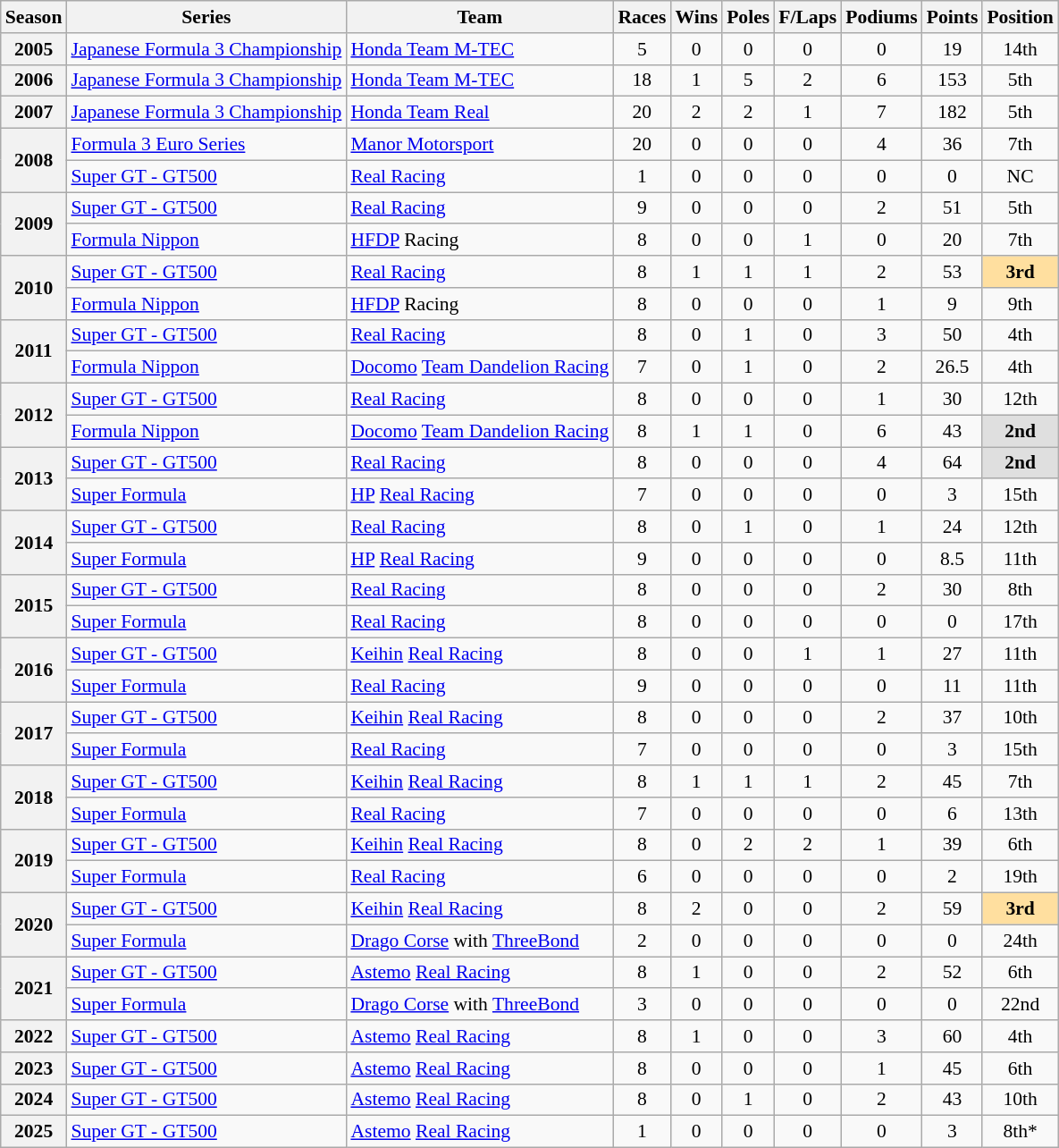<table class="wikitable" style="font-size: 90%; text-align:center">
<tr>
<th>Season</th>
<th>Series</th>
<th>Team</th>
<th>Races</th>
<th>Wins</th>
<th>Poles</th>
<th>F/Laps</th>
<th>Podiums</th>
<th>Points</th>
<th>Position</th>
</tr>
<tr>
<th>2005</th>
<td align=left><a href='#'>Japanese Formula 3 Championship</a></td>
<td align=left><a href='#'>Honda Team M-TEC</a></td>
<td>5</td>
<td>0</td>
<td>0</td>
<td>0</td>
<td>0</td>
<td>19</td>
<td>14th</td>
</tr>
<tr>
<th>2006</th>
<td align=left><a href='#'>Japanese Formula 3 Championship</a></td>
<td align=left><a href='#'>Honda Team M-TEC</a></td>
<td>18</td>
<td>1</td>
<td>5</td>
<td>2</td>
<td>6</td>
<td>153</td>
<td>5th</td>
</tr>
<tr>
<th>2007</th>
<td align=left><a href='#'>Japanese Formula 3 Championship</a></td>
<td align=left><a href='#'>Honda Team Real</a></td>
<td>20</td>
<td>2</td>
<td>2</td>
<td>1</td>
<td>7</td>
<td>182</td>
<td>5th</td>
</tr>
<tr>
<th rowspan="2">2008</th>
<td align=left><a href='#'>Formula 3 Euro Series</a></td>
<td align=left><a href='#'>Manor Motorsport</a></td>
<td>20</td>
<td>0</td>
<td>0</td>
<td>0</td>
<td>4</td>
<td>36</td>
<td>7th</td>
</tr>
<tr>
<td align=left><a href='#'>Super GT - GT500</a></td>
<td align=left><a href='#'>Real Racing</a></td>
<td>1</td>
<td>0</td>
<td>0</td>
<td>0</td>
<td>0</td>
<td>0</td>
<td>NC</td>
</tr>
<tr>
<th rowspan="2">2009</th>
<td align=left><a href='#'>Super GT - GT500</a></td>
<td align=left><a href='#'>Real Racing</a></td>
<td>9</td>
<td>0</td>
<td>0</td>
<td>0</td>
<td>2</td>
<td>51</td>
<td>5th</td>
</tr>
<tr>
<td align=left><a href='#'>Formula Nippon</a></td>
<td align=left><a href='#'>HFDP</a> Racing</td>
<td>8</td>
<td>0</td>
<td>0</td>
<td>1</td>
<td>0</td>
<td>20</td>
<td>7th</td>
</tr>
<tr>
<th rowspan="2">2010</th>
<td align=left><a href='#'>Super GT - GT500</a></td>
<td align=left><a href='#'>Real Racing</a></td>
<td>8</td>
<td>1</td>
<td>1</td>
<td>1</td>
<td>2</td>
<td>53</td>
<td style="background:#FFDF9F;"><strong>3rd</strong></td>
</tr>
<tr>
<td align=left><a href='#'>Formula Nippon</a></td>
<td align=left><a href='#'>HFDP</a> Racing</td>
<td>8</td>
<td>0</td>
<td>0</td>
<td>0</td>
<td>1</td>
<td>9</td>
<td>9th</td>
</tr>
<tr>
<th rowspan="2">2011</th>
<td align=left><a href='#'>Super GT - GT500</a></td>
<td align=left><a href='#'>Real Racing</a></td>
<td>8</td>
<td>0</td>
<td>1</td>
<td>0</td>
<td>3</td>
<td>50</td>
<td>4th</td>
</tr>
<tr>
<td align=left><a href='#'>Formula Nippon</a></td>
<td align=left><a href='#'>Docomo</a> <a href='#'>Team Dandelion Racing</a></td>
<td>7</td>
<td>0</td>
<td>1</td>
<td>0</td>
<td>2</td>
<td>26.5</td>
<td>4th</td>
</tr>
<tr>
<th rowspan="2">2012</th>
<td align=left><a href='#'>Super GT - GT500</a></td>
<td align=left><a href='#'>Real Racing</a></td>
<td>8</td>
<td>0</td>
<td>0</td>
<td>0</td>
<td>1</td>
<td>30</td>
<td>12th</td>
</tr>
<tr>
<td align=left><a href='#'>Formula Nippon</a></td>
<td align=left><a href='#'>Docomo</a> <a href='#'>Team Dandelion Racing</a></td>
<td>8</td>
<td>1</td>
<td>1</td>
<td>0</td>
<td>6</td>
<td>43</td>
<td style="background:#DFDFDF;"><strong>2nd</strong></td>
</tr>
<tr>
<th rowspan="2">2013</th>
<td align=left><a href='#'>Super GT - GT500</a></td>
<td align=left><a href='#'>Real Racing</a></td>
<td>8</td>
<td>0</td>
<td>0</td>
<td>0</td>
<td>4</td>
<td>64</td>
<td style="background:#DFDFDF;"><strong>2nd</strong></td>
</tr>
<tr>
<td align=left><a href='#'>Super Formula</a></td>
<td align=left><a href='#'>HP</a> <a href='#'>Real Racing</a></td>
<td>7</td>
<td>0</td>
<td>0</td>
<td>0</td>
<td>0</td>
<td>3</td>
<td>15th</td>
</tr>
<tr>
<th rowspan="2">2014</th>
<td align=left><a href='#'>Super GT - GT500</a></td>
<td align=left><a href='#'>Real Racing</a></td>
<td>8</td>
<td>0</td>
<td>1</td>
<td>0</td>
<td>1</td>
<td>24</td>
<td>12th</td>
</tr>
<tr>
<td align=left><a href='#'>Super Formula</a></td>
<td align=left><a href='#'>HP</a>  <a href='#'>Real Racing</a></td>
<td>9</td>
<td>0</td>
<td>0</td>
<td>0</td>
<td>0</td>
<td>8.5</td>
<td>11th</td>
</tr>
<tr>
<th rowspan="2">2015</th>
<td align=left><a href='#'>Super GT - GT500</a></td>
<td align=left><a href='#'>Real Racing</a></td>
<td>8</td>
<td>0</td>
<td>0</td>
<td>0</td>
<td>2</td>
<td>30</td>
<td>8th</td>
</tr>
<tr>
<td align=left><a href='#'>Super Formula</a></td>
<td align=left><a href='#'>Real Racing</a></td>
<td>8</td>
<td>0</td>
<td>0</td>
<td>0</td>
<td>0</td>
<td>0</td>
<td>17th</td>
</tr>
<tr>
<th rowspan="2">2016</th>
<td align=left><a href='#'>Super GT - GT500</a></td>
<td align=left><a href='#'>Keihin</a> <a href='#'>Real Racing</a></td>
<td>8</td>
<td>0</td>
<td>0</td>
<td>1</td>
<td>1</td>
<td>27</td>
<td>11th</td>
</tr>
<tr>
<td align=left><a href='#'>Super Formula</a></td>
<td align=left><a href='#'>Real Racing</a></td>
<td>9</td>
<td>0</td>
<td>0</td>
<td>0</td>
<td>0</td>
<td>11</td>
<td>11th</td>
</tr>
<tr>
<th rowspan="2">2017</th>
<td align=left><a href='#'>Super GT - GT500</a></td>
<td align=left><a href='#'>Keihin</a> <a href='#'>Real Racing</a></td>
<td>8</td>
<td>0</td>
<td>0</td>
<td>0</td>
<td>2</td>
<td>37</td>
<td>10th</td>
</tr>
<tr>
<td align=left><a href='#'>Super Formula</a></td>
<td align=left><a href='#'>Real Racing</a></td>
<td>7</td>
<td>0</td>
<td>0</td>
<td>0</td>
<td>0</td>
<td>3</td>
<td>15th</td>
</tr>
<tr>
<th rowspan="2">2018</th>
<td align=left><a href='#'>Super GT - GT500</a></td>
<td align=left><a href='#'>Keihin</a> <a href='#'>Real Racing</a></td>
<td>8</td>
<td>1</td>
<td>1</td>
<td>1</td>
<td>2</td>
<td>45</td>
<td>7th</td>
</tr>
<tr>
<td align=left><a href='#'>Super Formula</a></td>
<td align=left><a href='#'>Real Racing</a></td>
<td>7</td>
<td>0</td>
<td>0</td>
<td>0</td>
<td>0</td>
<td>6</td>
<td>13th</td>
</tr>
<tr>
<th rowspan="2">2019</th>
<td align=left><a href='#'>Super GT - GT500</a></td>
<td align=left><a href='#'>Keihin</a> <a href='#'>Real Racing</a></td>
<td>8</td>
<td>0</td>
<td>2</td>
<td>2</td>
<td>1</td>
<td>39</td>
<td>6th</td>
</tr>
<tr>
<td align=left><a href='#'>Super Formula</a></td>
<td align=left><a href='#'>Real Racing</a></td>
<td>6</td>
<td>0</td>
<td>0</td>
<td>0</td>
<td>0</td>
<td>2</td>
<td>19th</td>
</tr>
<tr>
<th rowspan="2">2020</th>
<td align=left><a href='#'>Super GT - GT500</a></td>
<td align=left><a href='#'>Keihin</a> <a href='#'>Real Racing</a></td>
<td>8</td>
<td>2</td>
<td>0</td>
<td>0</td>
<td>2</td>
<td>59</td>
<td style="background:#ffdf9f;"><strong>3rd</strong></td>
</tr>
<tr>
<td align=left><a href='#'>Super Formula</a></td>
<td align=left><a href='#'>Drago Corse</a> with <a href='#'>ThreeBond</a></td>
<td>2</td>
<td>0</td>
<td>0</td>
<td>0</td>
<td>0</td>
<td>0</td>
<td>24th</td>
</tr>
<tr>
<th rowspan="2">2021</th>
<td align=left><a href='#'>Super GT - GT500</a></td>
<td align=left><a href='#'>Astemo</a> <a href='#'>Real Racing</a></td>
<td>8</td>
<td>1</td>
<td>0</td>
<td>0</td>
<td>2</td>
<td>52</td>
<td>6th</td>
</tr>
<tr>
<td align=left><a href='#'>Super Formula</a></td>
<td align=left><a href='#'>Drago Corse</a> with <a href='#'>ThreeBond</a></td>
<td>3</td>
<td>0</td>
<td>0</td>
<td>0</td>
<td>0</td>
<td>0</td>
<td>22nd</td>
</tr>
<tr>
<th>2022</th>
<td align=left><a href='#'>Super GT - GT500</a></td>
<td align=left><a href='#'>Astemo</a> <a href='#'>Real Racing</a></td>
<td>8</td>
<td>1</td>
<td>0</td>
<td>0</td>
<td>3</td>
<td>60</td>
<td>4th</td>
</tr>
<tr>
<th>2023</th>
<td align=left><a href='#'>Super GT - GT500</a></td>
<td align=left><a href='#'>Astemo</a> <a href='#'>Real Racing</a></td>
<td>8</td>
<td>0</td>
<td>0</td>
<td>0</td>
<td>1</td>
<td>45</td>
<td>6th</td>
</tr>
<tr>
<th>2024</th>
<td align=left><a href='#'>Super GT - GT500</a></td>
<td align=left><a href='#'>Astemo</a> <a href='#'>Real Racing</a></td>
<td>8</td>
<td>0</td>
<td>1</td>
<td>0</td>
<td>2</td>
<td>43</td>
<td>10th</td>
</tr>
<tr>
<th>2025</th>
<td align=left><a href='#'>Super GT - GT500</a></td>
<td align=left><a href='#'>Astemo</a> <a href='#'>Real Racing</a></td>
<td>1</td>
<td>0</td>
<td>0</td>
<td>0</td>
<td>0</td>
<td>3</td>
<td>8th*</td>
</tr>
</table>
